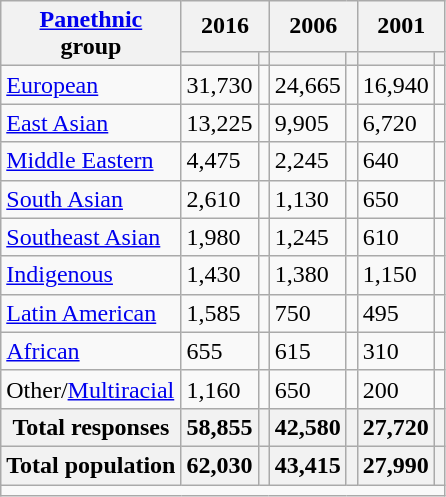<table class="wikitable sortable">
<tr>
<th rowspan="2"><a href='#'>Panethnic</a><br>group</th>
<th colspan="2">2016</th>
<th colspan="2">2006</th>
<th colspan="2">2001</th>
</tr>
<tr>
<th><a href='#'></a></th>
<th></th>
<th></th>
<th></th>
<th></th>
<th></th>
</tr>
<tr>
<td><a href='#'>European</a></td>
<td>31,730</td>
<td></td>
<td>24,665</td>
<td></td>
<td>16,940</td>
<td></td>
</tr>
<tr>
<td><a href='#'>East Asian</a></td>
<td>13,225</td>
<td></td>
<td>9,905</td>
<td></td>
<td>6,720</td>
<td></td>
</tr>
<tr>
<td><a href='#'>Middle Eastern</a></td>
<td>4,475</td>
<td></td>
<td>2,245</td>
<td></td>
<td>640</td>
<td></td>
</tr>
<tr>
<td><a href='#'>South Asian</a></td>
<td>2,610</td>
<td></td>
<td>1,130</td>
<td></td>
<td>650</td>
<td></td>
</tr>
<tr>
<td><a href='#'>Southeast Asian</a></td>
<td>1,980</td>
<td></td>
<td>1,245</td>
<td></td>
<td>610</td>
<td></td>
</tr>
<tr>
<td><a href='#'>Indigenous</a></td>
<td>1,430</td>
<td></td>
<td>1,380</td>
<td></td>
<td>1,150</td>
<td></td>
</tr>
<tr>
<td><a href='#'>Latin American</a></td>
<td>1,585</td>
<td></td>
<td>750</td>
<td></td>
<td>495</td>
<td></td>
</tr>
<tr>
<td><a href='#'>African</a></td>
<td>655</td>
<td></td>
<td>615</td>
<td></td>
<td>310</td>
<td></td>
</tr>
<tr>
<td>Other/<a href='#'>Multiracial</a></td>
<td>1,160</td>
<td></td>
<td>650</td>
<td></td>
<td>200</td>
<td></td>
</tr>
<tr>
<th>Total responses</th>
<th>58,855</th>
<th></th>
<th>42,580</th>
<th></th>
<th>27,720</th>
<th></th>
</tr>
<tr>
<th>Total population</th>
<th>62,030</th>
<th></th>
<th>43,415</th>
<th></th>
<th>27,990</th>
<th></th>
</tr>
<tr class="sortbottom">
<td colspan="10"></td>
</tr>
</table>
